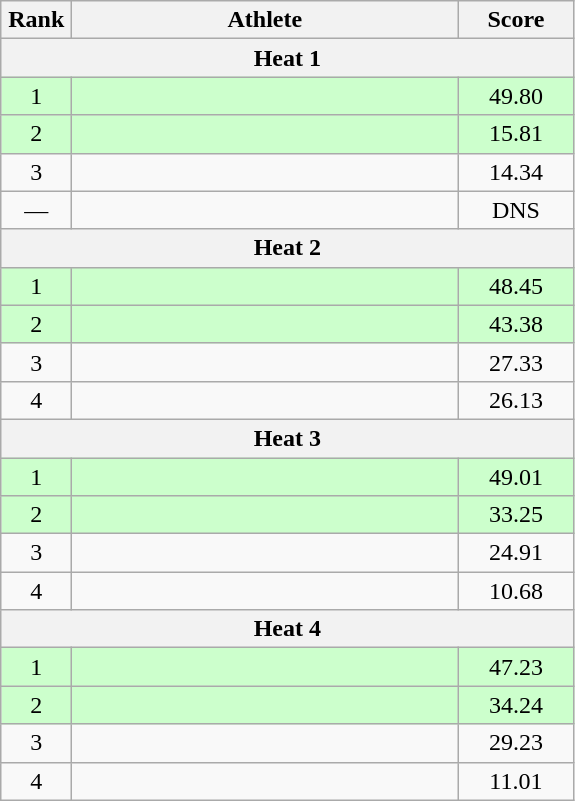<table class=wikitable style="text-align:center">
<tr>
<th width=40>Rank</th>
<th width=250>Athlete</th>
<th width=70>Score</th>
</tr>
<tr>
<th colspan=3>Heat 1</th>
</tr>
<tr bgcolor="ccffcc">
<td>1</td>
<td align=left></td>
<td>49.80</td>
</tr>
<tr bgcolor="ccffcc">
<td>2</td>
<td align=left></td>
<td>15.81</td>
</tr>
<tr>
<td>3</td>
<td align=left></td>
<td>14.34</td>
</tr>
<tr>
<td>—</td>
<td align=left></td>
<td>DNS</td>
</tr>
<tr>
<th colspan=3>Heat 2</th>
</tr>
<tr bgcolor="ccffcc">
<td>1</td>
<td align=left></td>
<td>48.45</td>
</tr>
<tr bgcolor="ccffcc">
<td>2</td>
<td align=left></td>
<td>43.38</td>
</tr>
<tr>
<td>3</td>
<td align=left></td>
<td>27.33</td>
</tr>
<tr>
<td>4</td>
<td align=left></td>
<td>26.13</td>
</tr>
<tr>
<th colspan=3>Heat 3</th>
</tr>
<tr bgcolor="ccffcc">
<td>1</td>
<td align=left></td>
<td>49.01</td>
</tr>
<tr bgcolor="ccffcc">
<td>2</td>
<td align=left></td>
<td>33.25</td>
</tr>
<tr>
<td>3</td>
<td align=left></td>
<td>24.91</td>
</tr>
<tr>
<td>4</td>
<td align=left></td>
<td>10.68</td>
</tr>
<tr>
<th colspan=3>Heat 4</th>
</tr>
<tr bgcolor="ccffcc">
<td>1</td>
<td align=left></td>
<td>47.23</td>
</tr>
<tr bgcolor="ccffcc">
<td>2</td>
<td align=left></td>
<td>34.24</td>
</tr>
<tr>
<td>3</td>
<td align=left></td>
<td>29.23</td>
</tr>
<tr>
<td>4</td>
<td align=left></td>
<td>11.01</td>
</tr>
</table>
